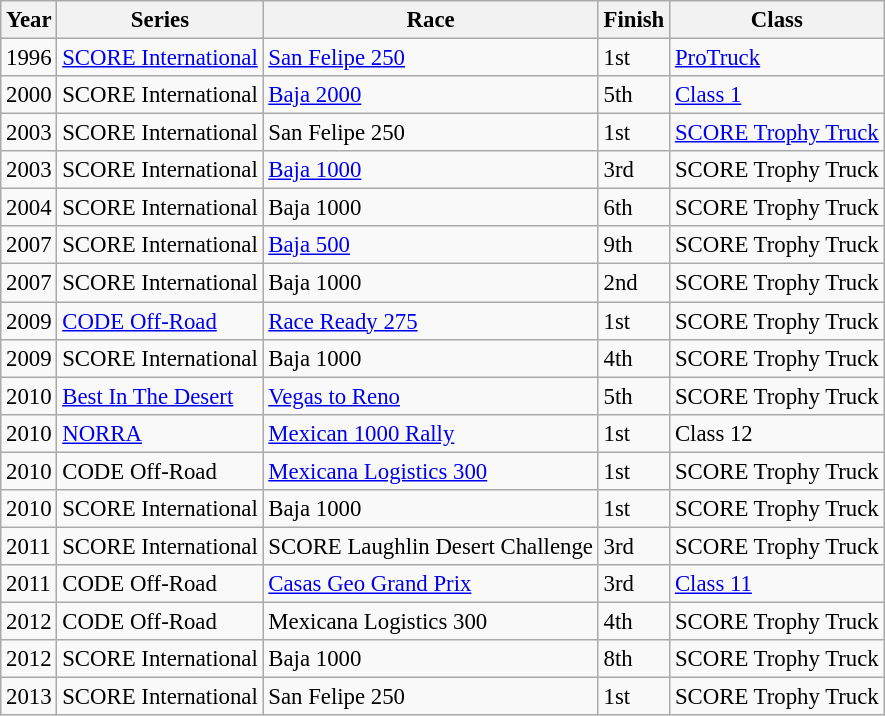<table class="wikitable" style="font-size: 95%;">
<tr>
<th>Year</th>
<th>Series</th>
<th>Race</th>
<th>Finish</th>
<th>Class</th>
</tr>
<tr>
<td>1996</td>
<td><a href='#'>SCORE International</a></td>
<td><a href='#'>San Felipe 250</a></td>
<td>1st</td>
<td><a href='#'>ProTruck</a></td>
</tr>
<tr>
<td>2000</td>
<td>SCORE International</td>
<td><a href='#'>Baja 2000</a></td>
<td>5th</td>
<td><a href='#'>Class 1</a></td>
</tr>
<tr>
<td>2003</td>
<td>SCORE International</td>
<td>San Felipe 250</td>
<td>1st</td>
<td><a href='#'>SCORE Trophy Truck</a></td>
</tr>
<tr>
<td>2003</td>
<td>SCORE International</td>
<td><a href='#'>Baja 1000</a></td>
<td>3rd</td>
<td>SCORE Trophy Truck</td>
</tr>
<tr>
<td>2004</td>
<td>SCORE International</td>
<td>Baja 1000</td>
<td>6th</td>
<td>SCORE Trophy Truck</td>
</tr>
<tr>
<td>2007</td>
<td>SCORE International</td>
<td><a href='#'>Baja 500</a></td>
<td>9th</td>
<td>SCORE Trophy Truck</td>
</tr>
<tr>
<td>2007</td>
<td>SCORE International</td>
<td>Baja 1000</td>
<td>2nd</td>
<td>SCORE Trophy Truck</td>
</tr>
<tr>
<td>2009</td>
<td><a href='#'>CODE Off-Road</a></td>
<td><a href='#'>Race Ready 275</a></td>
<td>1st</td>
<td>SCORE Trophy Truck</td>
</tr>
<tr>
<td>2009</td>
<td>SCORE International</td>
<td>Baja 1000</td>
<td>4th</td>
<td>SCORE Trophy Truck</td>
</tr>
<tr>
<td>2010</td>
<td><a href='#'>Best In The Desert</a></td>
<td><a href='#'>Vegas to Reno</a></td>
<td>5th</td>
<td>SCORE Trophy Truck</td>
</tr>
<tr>
<td>2010</td>
<td><a href='#'>NORRA</a></td>
<td><a href='#'>Mexican 1000 Rally</a></td>
<td>1st</td>
<td>Class 12</td>
</tr>
<tr>
<td>2010</td>
<td>CODE Off-Road</td>
<td><a href='#'>Mexicana Logistics 300</a></td>
<td>1st</td>
<td>SCORE Trophy Truck</td>
</tr>
<tr>
<td>2010</td>
<td>SCORE International</td>
<td>Baja 1000</td>
<td>1st</td>
<td>SCORE Trophy Truck</td>
</tr>
<tr>
<td>2011</td>
<td>SCORE International</td>
<td>SCORE Laughlin Desert Challenge</td>
<td>3rd</td>
<td>SCORE Trophy Truck</td>
</tr>
<tr>
<td>2011</td>
<td>CODE Off-Road</td>
<td><a href='#'>Casas Geo Grand Prix</a></td>
<td>3rd</td>
<td><a href='#'>Class 11</a></td>
</tr>
<tr>
<td>2012</td>
<td>CODE Off-Road</td>
<td>Mexicana Logistics 300</td>
<td>4th</td>
<td>SCORE Trophy Truck</td>
</tr>
<tr>
<td>2012</td>
<td>SCORE International</td>
<td>Baja 1000</td>
<td>8th</td>
<td>SCORE Trophy Truck</td>
</tr>
<tr>
<td>2013</td>
<td>SCORE International</td>
<td>San Felipe 250</td>
<td>1st</td>
<td>SCORE Trophy Truck</td>
</tr>
</table>
